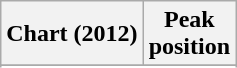<table class="wikitable plainrowheaders sortable" style="text-align: center;">
<tr>
<th>Chart (2012)</th>
<th>Peak<br>position</th>
</tr>
<tr>
</tr>
<tr>
</tr>
<tr>
</tr>
<tr>
</tr>
<tr>
</tr>
</table>
